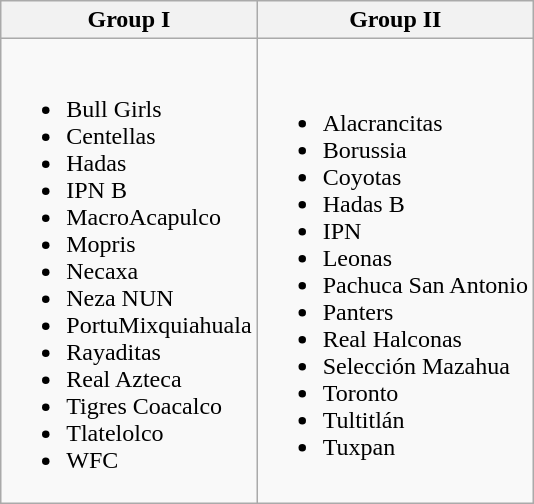<table class="wikitable">
<tr>
<th>Group I</th>
<th>Group II</th>
</tr>
<tr>
<td><br><ul><li>Bull Girls</li><li>Centellas</li><li>Hadas</li><li>IPN B</li><li>MacroAcapulco</li><li>Mopris</li><li>Necaxa</li><li>Neza NUN</li><li>PortuMixquiahuala</li><li>Rayaditas</li><li>Real Azteca</li><li>Tigres Coacalco</li><li>Tlatelolco</li><li>WFC</li></ul></td>
<td><br><ul><li>Alacrancitas</li><li>Borussia</li><li>Coyotas</li><li>Hadas B</li><li>IPN</li><li>Leonas</li><li>Pachuca San Antonio</li><li>Panters</li><li>Real Halconas</li><li>Selección Mazahua</li><li>Toronto</li><li>Tultitlán</li><li>Tuxpan</li></ul></td>
</tr>
</table>
